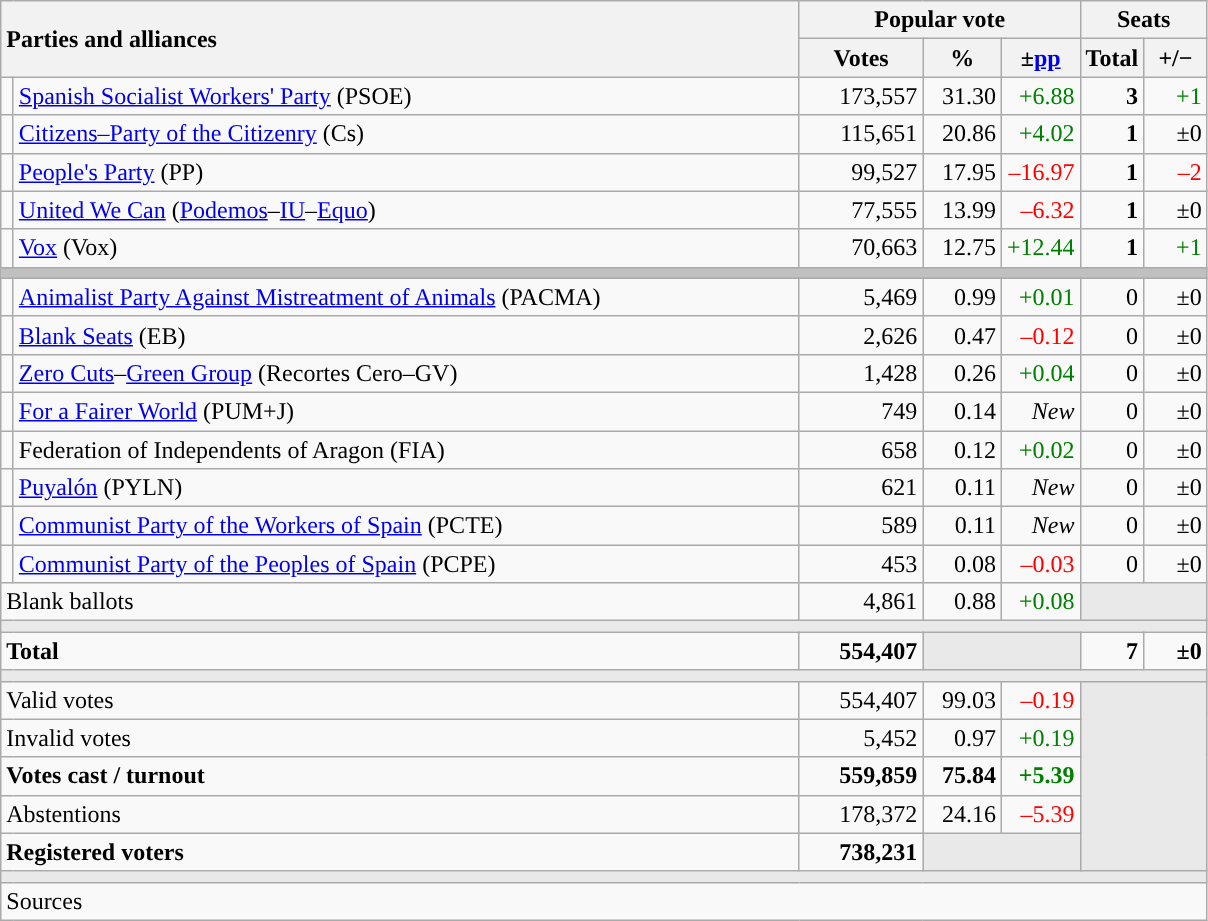<table class="wikitable" style="text-align:right;">
<tr>
<th style="text-align:left;" rowspan="2" colspan="2" width="525">Parties and alliances</th>
<th colspan="3">Popular vote</th>
<th colspan="2">Seats</th>
</tr>
<tr>
<th width="75">Votes</th>
<th width="45">%</th>
<th width="45">±<a href='#'>pp</a></th>
<th width="35">Total</th>
<th width="35">+/−</th>
</tr>
<tr>
<td width="1" style="color:inherit;background:"></td>
<td align="left"><a href='#'>Spanish Socialist Workers' Party</a> (PSOE)</td>
<td>173,557</td>
<td>31.30</td>
<td style="color:green;">+6.88</td>
<td><strong>3</strong></td>
<td style="color:green;">+1</td>
</tr>
<tr>
<td style="color:inherit;background:"></td>
<td align="left"><a href='#'>Citizens–Party of the Citizenry</a> (Cs)</td>
<td>115,651</td>
<td>20.86</td>
<td style="color:green;">+4.02</td>
<td><strong>1</strong></td>
<td>±0</td>
</tr>
<tr>
<td style="color:inherit;background:"></td>
<td align="left"><a href='#'>People's Party</a> (PP)</td>
<td>99,527</td>
<td>17.95</td>
<td style="color:red;">–16.97</td>
<td><strong>1</strong></td>
<td style="color:red;">–2</td>
</tr>
<tr>
<td style="color:inherit;background:"></td>
<td align="left"><a href='#'>United We Can</a> (<a href='#'>Podemos</a>–<a href='#'>IU</a>–<a href='#'>Equo</a>)</td>
<td>77,555</td>
<td>13.99</td>
<td style="color:red;">–6.32</td>
<td><strong>1</strong></td>
<td>±0</td>
</tr>
<tr>
<td style="color:inherit;background:"></td>
<td align="left"><a href='#'>Vox</a> (Vox)</td>
<td>70,663</td>
<td>12.75</td>
<td style="color:green;">+12.44</td>
<td><strong>1</strong></td>
<td style="color:green;">+1</td>
</tr>
<tr>
<td colspan="7" bgcolor="#C0C0C0"></td>
</tr>
<tr>
<td style="color:inherit;background:"></td>
<td align="left"><a href='#'>Animalist Party Against Mistreatment of Animals</a> (PACMA)</td>
<td>5,469</td>
<td>0.99</td>
<td style="color:green;">+0.01</td>
<td>0</td>
<td>±0</td>
</tr>
<tr>
<td style="color:inherit;background:"></td>
<td align="left"><a href='#'>Blank Seats</a> (EB)</td>
<td>2,626</td>
<td>0.47</td>
<td style="color:red;">–0.12</td>
<td>0</td>
<td>±0</td>
</tr>
<tr>
<td style="color:inherit;background:"></td>
<td align="left"><a href='#'>Zero Cuts</a>–<a href='#'>Green Group</a> (Recortes Cero–GV)</td>
<td>1,428</td>
<td>0.26</td>
<td style="color:green;">+0.04</td>
<td>0</td>
<td>±0</td>
</tr>
<tr>
<td style="color:inherit;background:"></td>
<td align="left"><a href='#'>For a Fairer World</a> (PUM+J)</td>
<td>749</td>
<td>0.14</td>
<td><em>New</em></td>
<td>0</td>
<td>±0</td>
</tr>
<tr>
<td style="color:inherit;background:"></td>
<td align="left">Federation of Independents of Aragon (FIA)</td>
<td>658</td>
<td>0.12</td>
<td style="color:green;">+0.02</td>
<td>0</td>
<td>±0</td>
</tr>
<tr>
<td style="color:inherit;background:"></td>
<td align="left"><a href='#'>Puyalón</a> (PYLN)</td>
<td>621</td>
<td>0.11</td>
<td><em>New</em></td>
<td>0</td>
<td>±0</td>
</tr>
<tr>
<td style="color:inherit;background:"></td>
<td align="left"><a href='#'>Communist Party of the Workers of Spain</a> (PCTE)</td>
<td>589</td>
<td>0.11</td>
<td><em>New</em></td>
<td>0</td>
<td>±0</td>
</tr>
<tr>
<td style="color:inherit;background:"></td>
<td align="left"><a href='#'>Communist Party of the Peoples of Spain</a> (PCPE)</td>
<td>453</td>
<td>0.08</td>
<td style="color:red;">–0.03</td>
<td>0</td>
<td>±0</td>
</tr>
<tr>
<td align="left" colspan="2">Blank ballots</td>
<td>4,861</td>
<td>0.88</td>
<td style="color:green;">+0.08</td>
<td bgcolor="#E9E9E9" colspan="2"></td>
</tr>
<tr>
<td colspan="7" bgcolor="#E9E9E9"></td>
</tr>
<tr style="font-weight:bold;">
<td align="left" colspan="2">Total</td>
<td>554,407</td>
<td bgcolor="#E9E9E9" colspan="2"></td>
<td>7</td>
<td>±0</td>
</tr>
<tr>
<td colspan="7" bgcolor="#E9E9E9"></td>
</tr>
<tr>
<td align="left" colspan="2">Valid votes</td>
<td>554,407</td>
<td>99.03</td>
<td style="color:red;">–0.19</td>
<td bgcolor="#E9E9E9" colspan="2" rowspan="5"></td>
</tr>
<tr>
<td align="left" colspan="2">Invalid votes</td>
<td>5,452</td>
<td>0.97</td>
<td style="color:green;">+0.19</td>
</tr>
<tr style="font-weight:bold;">
<td align="left" colspan="2">Votes cast / turnout</td>
<td>559,859</td>
<td>75.84</td>
<td style="color:green;">+5.39</td>
</tr>
<tr>
<td align="left" colspan="2">Abstentions</td>
<td>178,372</td>
<td>24.16</td>
<td style="color:red;">–5.39</td>
</tr>
<tr style="font-weight:bold;">
<td align="left" colspan="2">Registered voters</td>
<td>738,231</td>
<td bgcolor="#E9E9E9" colspan="2"></td>
</tr>
<tr>
<td colspan="7" bgcolor="#E9E9E9"></td>
</tr>
<tr>
<td align="left" colspan="7">Sources</td>
</tr>
</table>
